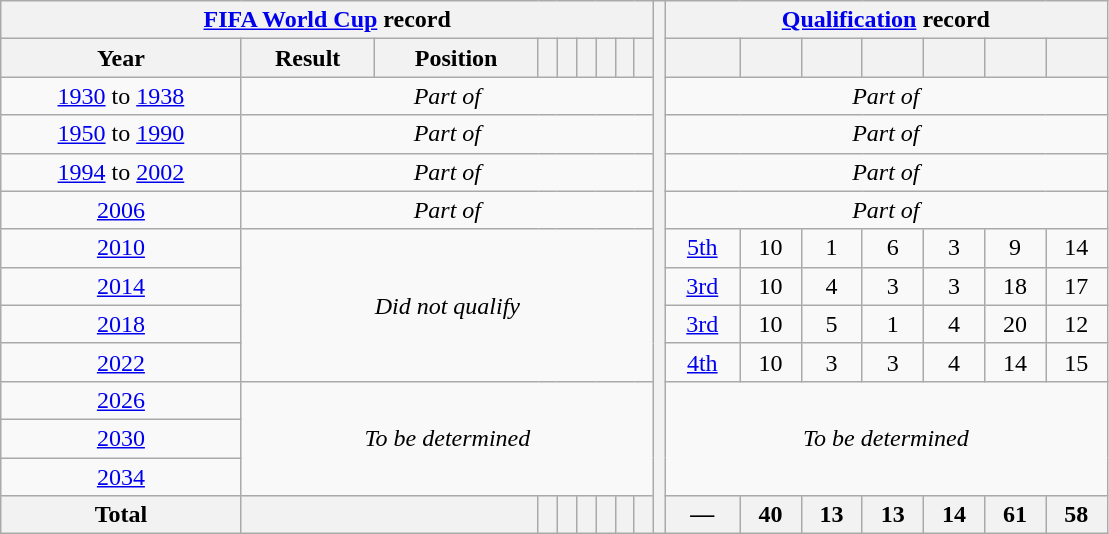<table class="wikitable" style="text-align: center">
<tr>
<th colspan=9><a href='#'>FIFA World Cup</a> record</th>
<th width=1% rowspan=28></th>
<th colspan=7><a href='#'>Qualification</a> record</th>
</tr>
<tr>
<th>Year</th>
<th>Result</th>
<th>Position</th>
<th></th>
<th></th>
<th></th>
<th></th>
<th></th>
<th></th>
<th></th>
<th></th>
<th></th>
<th></th>
<th></th>
<th></th>
<th></th>
</tr>
<tr>
<td> <a href='#'>1930</a> to  <a href='#'>1938</a></td>
<td colspan=8><em>Part of </em></td>
<td colspan=7><em>Part of </em></td>
</tr>
<tr>
<td> <a href='#'>1950</a> to  <a href='#'>1990</a></td>
<td colspan=8><em>Part of </em></td>
<td colspan=7><em>Part of </em></td>
</tr>
<tr>
<td> <a href='#'>1994</a> to   <a href='#'>2002</a></td>
<td colspan=8><em>Part of </em></td>
<td colspan=7><em>Part of </em></td>
</tr>
<tr>
<td> <a href='#'>2006</a></td>
<td colspan=8><em>Part of </em></td>
<td colspan=7><em>Part of </em></td>
</tr>
<tr>
<td> <a href='#'>2010</a></td>
<td colspan=8 rowspan=4><em>Did not qualify</em></td>
<td><a href='#'>5th</a></td>
<td>10</td>
<td>1</td>
<td>6</td>
<td>3</td>
<td>9</td>
<td>14</td>
</tr>
<tr>
<td> <a href='#'>2014</a></td>
<td><a href='#'>3rd</a></td>
<td>10</td>
<td>4</td>
<td>3</td>
<td>3</td>
<td>18</td>
<td>17</td>
</tr>
<tr>
<td> <a href='#'>2018</a></td>
<td><a href='#'>3rd</a></td>
<td>10</td>
<td>5</td>
<td>1</td>
<td>4</td>
<td>20</td>
<td>12</td>
</tr>
<tr>
<td> <a href='#'>2022</a></td>
<td><a href='#'>4th</a></td>
<td>10</td>
<td>3</td>
<td>3</td>
<td>4</td>
<td>14</td>
<td>15</td>
</tr>
<tr>
<td>   <a href='#'>2026</a></td>
<td colspan=8 rowspan=3><em>To be determined</em></td>
<td colspan=7 rowspan=3><em>To be determined</em></td>
</tr>
<tr>
<td>   <a href='#'>2030</a></td>
</tr>
<tr>
<td> <a href='#'>2034</a></td>
</tr>
<tr>
<th>Total</th>
<th colspan=2></th>
<th></th>
<th></th>
<th></th>
<th></th>
<th></th>
<th></th>
<th>—</th>
<th>40</th>
<th>13</th>
<th>13</th>
<th>14</th>
<th>61</th>
<th>58</th>
</tr>
</table>
